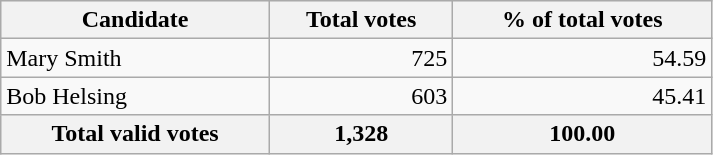<table style="width:475px;" class="wikitable">
<tr bgcolor="#EEEEEE">
<th align="left">Candidate</th>
<th align="right">Total votes</th>
<th align="right">% of total votes</th>
</tr>
<tr>
<td align="left">Mary Smith</td>
<td align="right">725</td>
<td align="right">54.59</td>
</tr>
<tr>
<td align="left">Bob Helsing</td>
<td align="right">603</td>
<td align="right">45.41</td>
</tr>
<tr bgcolor="#EEEEEE">
<th align="left">Total valid votes</th>
<th align="right">1,328</th>
<th align="right">100.00</th>
</tr>
</table>
